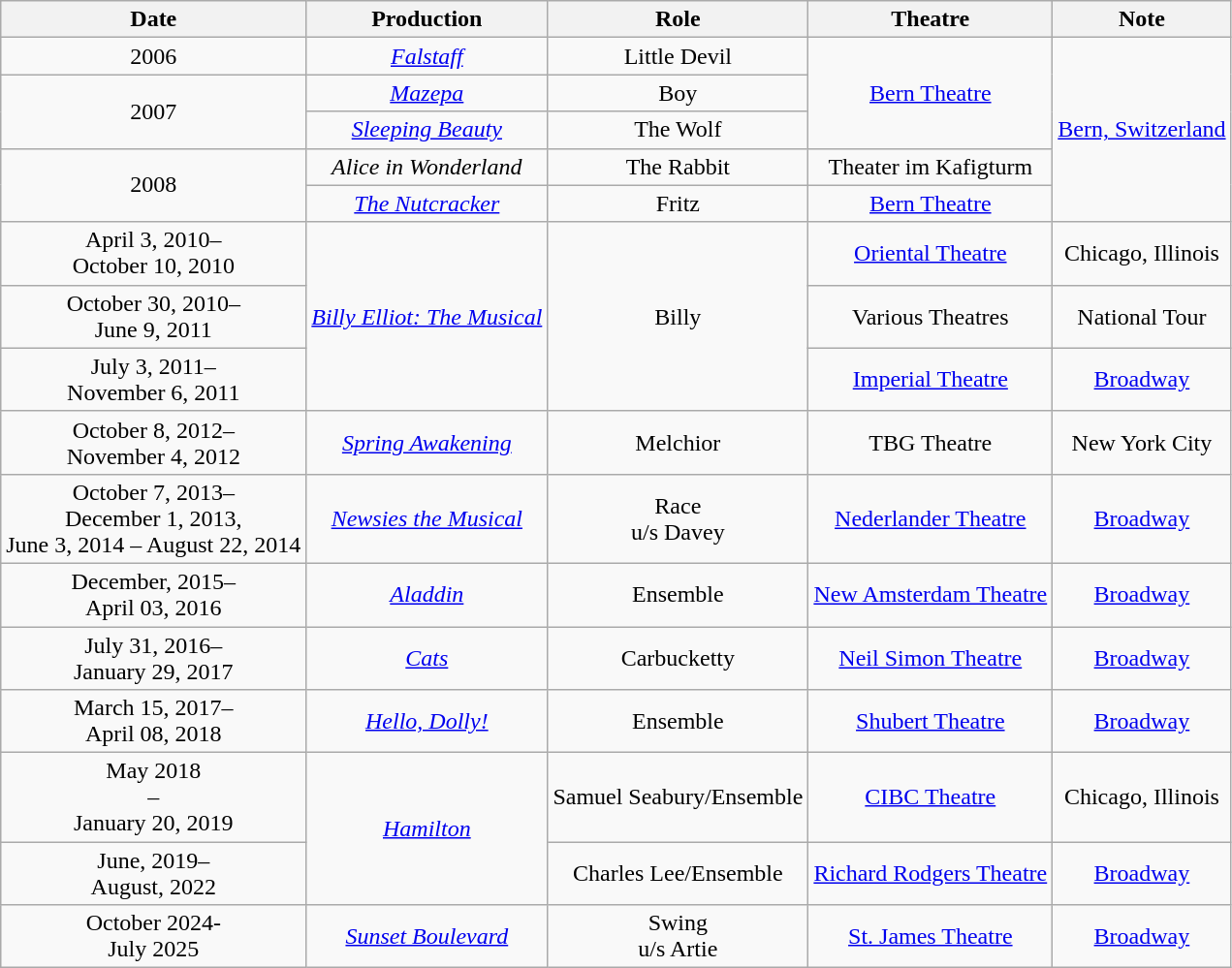<table class="wikitable" style="text-align:center">
<tr>
<th>Date</th>
<th>Production</th>
<th>Role</th>
<th>Theatre</th>
<th>Note</th>
</tr>
<tr>
<td>2006</td>
<td><em><a href='#'>Falstaff</a></em></td>
<td>Little Devil</td>
<td rowspan="3"><a href='#'>Bern Theatre</a></td>
<td rowspan="5"><a href='#'>Bern, Switzerland</a></td>
</tr>
<tr>
<td rowspan="2">2007</td>
<td><em><a href='#'>Mazepa</a></em></td>
<td>Boy</td>
</tr>
<tr>
<td><em><a href='#'>Sleeping Beauty</a></em></td>
<td>The Wolf</td>
</tr>
<tr>
<td rowspan="2">2008</td>
<td><em>Alice in Wonderland</em></td>
<td>The Rabbit</td>
<td>Theater im Kafigturm</td>
</tr>
<tr>
<td><em><a href='#'>The Nutcracker</a></em></td>
<td>Fritz</td>
<td><a href='#'>Bern Theatre</a></td>
</tr>
<tr>
<td>April 3, 2010–<br>October 10, 2010<br></td>
<td rowspan="3"><em><a href='#'>Billy Elliot: The Musical</a></em></td>
<td rowspan="3">Billy</td>
<td><a href='#'>Oriental Theatre</a></td>
<td>Chicago, Illinois</td>
</tr>
<tr>
<td>October 30, 2010–<br>June 9, 2011<br></td>
<td>Various Theatres</td>
<td>National Tour</td>
</tr>
<tr>
<td>July 3, 2011–<br>November 6, 2011</td>
<td><a href='#'>Imperial Theatre</a></td>
<td><a href='#'>Broadway</a></td>
</tr>
<tr>
<td>October 8, 2012–<br>November 4, 2012<br></td>
<td><em><a href='#'>Spring Awakening</a></em></td>
<td>Melchior</td>
<td>TBG Theatre</td>
<td>New York City</td>
</tr>
<tr>
<td>October 7, 2013–<br>December 1, 2013,<br>June 3, 2014 – August 22, 2014<br></td>
<td><em><a href='#'>Newsies the Musical</a></em></td>
<td>Race<br>u/s Davey</td>
<td><a href='#'>Nederlander Theatre</a></td>
<td><a href='#'>Broadway</a></td>
</tr>
<tr>
<td>December, 2015–<br>April 03, 2016<br></td>
<td><em><a href='#'>Aladdin</a></em></td>
<td>Ensemble</td>
<td><a href='#'>New Amsterdam Theatre</a></td>
<td><a href='#'>Broadway</a></td>
</tr>
<tr>
<td>July 31, 2016–<br>January 29, 2017<br></td>
<td><em><a href='#'>Cats</a></em></td>
<td>Carbucketty</td>
<td><a href='#'>Neil Simon Theatre</a></td>
<td><a href='#'>Broadway</a></td>
</tr>
<tr>
<td>March 15, 2017–<br>April 08, 2018<br></td>
<td><em><a href='#'>Hello, Dolly!</a></em></td>
<td>Ensemble</td>
<td><a href='#'>Shubert Theatre</a></td>
<td><a href='#'>Broadway</a></td>
</tr>
<tr>
<td>May 2018<br>–<br>January 20, 2019<br></td>
<td rowspan="2"><em><a href='#'>Hamilton</a></em></td>
<td>Samuel Seabury/Ensemble</td>
<td><a href='#'>CIBC Theatre</a></td>
<td>Chicago, Illinois</td>
</tr>
<tr>
<td>June, 2019–<br>August, 2022<br></td>
<td>Charles Lee/Ensemble</td>
<td><a href='#'>Richard Rodgers Theatre</a></td>
<td><a href='#'>Broadway</a></td>
</tr>
<tr>
<td>October 2024-<br>July 2025</td>
<td><a href='#'><em>Sunset Boulevard</em></a></td>
<td>Swing<br>u/s Artie</td>
<td><a href='#'>St. James Theatre</a></td>
<td><a href='#'>Broadway</a></td>
</tr>
</table>
